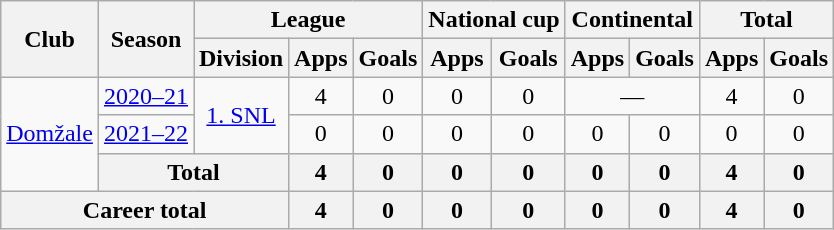<table class="wikitable" style="text-align: center">
<tr>
<th rowspan="2">Club</th>
<th rowspan="2">Season</th>
<th colspan="3">League</th>
<th colspan="2">National cup</th>
<th colspan="2">Continental</th>
<th colspan="2">Total</th>
</tr>
<tr>
<th>Division</th>
<th>Apps</th>
<th>Goals</th>
<th>Apps</th>
<th>Goals</th>
<th>Apps</th>
<th>Goals</th>
<th>Apps</th>
<th>Goals</th>
</tr>
<tr>
<td rowspan="3"><a href='#'>Domžale</a></td>
<td><a href='#'>2020–21</a></td>
<td rowspan="2"><a href='#'>1. SNL</a></td>
<td>4</td>
<td>0</td>
<td>0</td>
<td>0</td>
<td colspan="2">—</td>
<td>4</td>
<td>0</td>
</tr>
<tr>
<td><a href='#'>2021–22</a></td>
<td>0</td>
<td>0</td>
<td>0</td>
<td>0</td>
<td>0</td>
<td>0</td>
<td>0</td>
<td>0</td>
</tr>
<tr>
<th colspan="2">Total</th>
<th>4</th>
<th>0</th>
<th>0</th>
<th>0</th>
<th>0</th>
<th>0</th>
<th>4</th>
<th>0</th>
</tr>
<tr>
<th colspan=3>Career total</th>
<th>4</th>
<th>0</th>
<th>0</th>
<th>0</th>
<th>0</th>
<th>0</th>
<th>4</th>
<th>0</th>
</tr>
</table>
